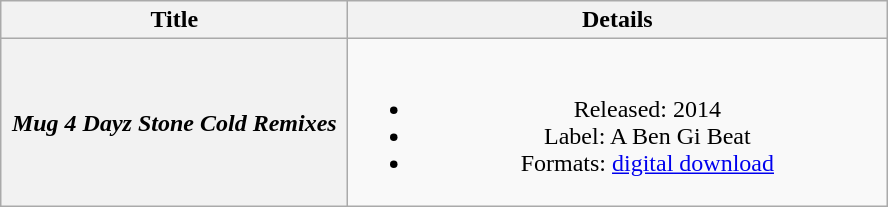<table class="wikitable plainrowheaders" style="text-align:center;">
<tr>
<th rowspan="1" style="width:14em;">Title</th>
<th rowspan="1" style="width:22em;">Details</th>
</tr>
<tr>
<th scope="row"><em>Mug 4 Dayz Stone Cold Remixes</em></th>
<td><br><ul><li>Released: 2014</li><li>Label: A Ben Gi Beat</li><li>Formats: <a href='#'>digital download</a></li></ul></td>
</tr>
</table>
